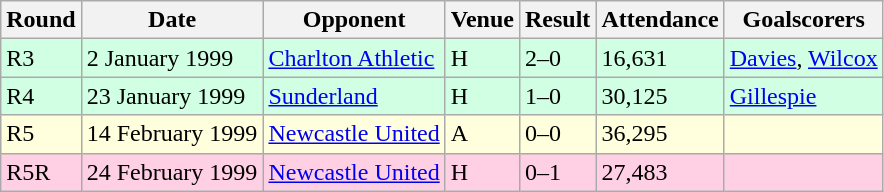<table class="wikitable">
<tr>
<th>Round</th>
<th>Date</th>
<th>Opponent</th>
<th>Venue</th>
<th>Result</th>
<th>Attendance</th>
<th>Goalscorers</th>
</tr>
<tr style="background-color: #d0ffe3;">
<td>R3</td>
<td>2 January 1999</td>
<td><a href='#'>Charlton Athletic</a></td>
<td>H</td>
<td>2–0</td>
<td>16,631</td>
<td><a href='#'>Davies</a>, <a href='#'>Wilcox</a></td>
</tr>
<tr style="background-color: #d0ffe3;">
<td>R4</td>
<td>23 January 1999</td>
<td><a href='#'>Sunderland</a></td>
<td>H</td>
<td>1–0</td>
<td>30,125</td>
<td><a href='#'>Gillespie</a></td>
</tr>
<tr style="background-color: #ffffdd;">
<td>R5</td>
<td>14 February 1999</td>
<td><a href='#'>Newcastle United</a></td>
<td>A</td>
<td>0–0</td>
<td>36,295</td>
<td></td>
</tr>
<tr style="background-color: #ffd0e3;">
<td>R5R</td>
<td>24 February 1999</td>
<td><a href='#'>Newcastle United</a></td>
<td>H</td>
<td>0–1</td>
<td>27,483</td>
<td></td>
</tr>
</table>
